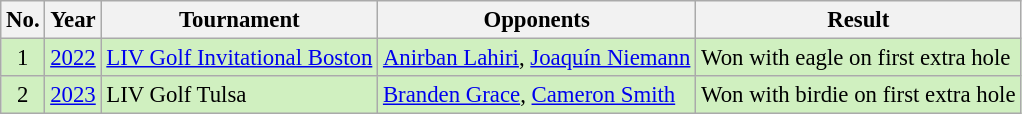<table class="wikitable" style="font-size:95%;">
<tr>
<th>No.</th>
<th>Year</th>
<th>Tournament</th>
<th>Opponents</th>
<th>Result</th>
</tr>
<tr style="background:#D0F0C0;">
<td align=center>1</td>
<td><a href='#'>2022</a></td>
<td><a href='#'>LIV Golf Invitational Boston</a></td>
<td> <a href='#'>Anirban Lahiri</a>,  <a href='#'>Joaquín Niemann</a></td>
<td>Won with eagle on first extra hole</td>
</tr>
<tr style="background:#D0F0C0;">
<td align=center>2</td>
<td><a href='#'>2023</a></td>
<td>LIV Golf Tulsa</td>
<td> <a href='#'>Branden Grace</a>,  <a href='#'>Cameron Smith</a></td>
<td>Won with birdie on first extra hole</td>
</tr>
</table>
